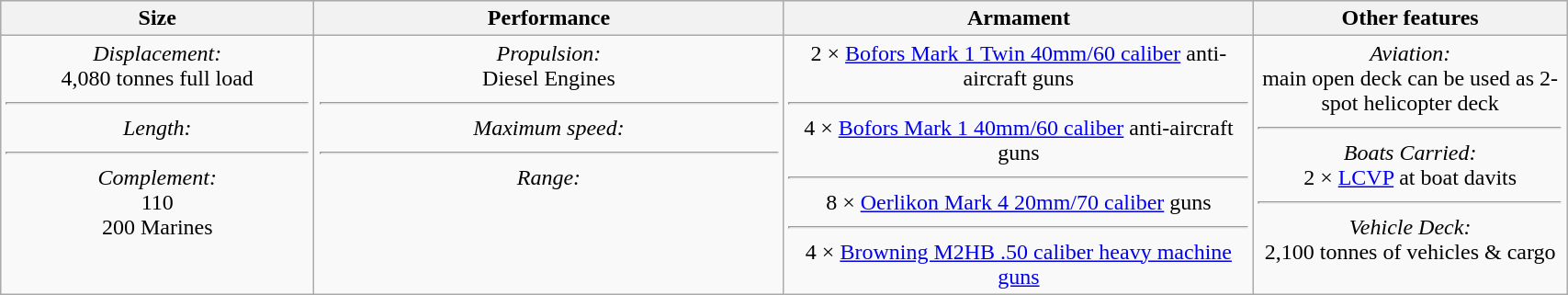<table class="wikitable"  style="width:90%; text-align:center;">
<tr style="background:lavender;">
<th>Size</th>
<th>Performance</th>
<th>Armament</th>
<th>Other features</th>
</tr>
<tr>
<td style="vertical-align:top; width:20%;"><em>Displacement:</em><br>4,080 tonnes full load <hr><em>Length:</em><br> <hr><em>Complement:</em><br>110 <br>200 Marines</td>
<td style="vertical-align:top; width:30%;"><em>Propulsion:</em><br>Diesel Engines <hr><em>Maximum speed:</em><br> <hr><em>Range:</em><br></td>
<td style="vertical-align:top; width:30%;">2 × <a href='#'>Bofors Mark 1 Twin 40mm/60 caliber</a> anti-aircraft guns <hr>4 × <a href='#'>Bofors Mark 1 40mm/60 caliber</a> anti-aircraft guns <hr>8 × <a href='#'>Oerlikon Mark 4 20mm/70 caliber</a> guns <hr>4 × <a href='#'>Browning M2HB .50 caliber heavy machine guns</a></td>
<td style="vertical-align:top; width:20%;"><em>Aviation:</em><br>main open deck can be used as 2-spot helicopter deck<hr><em>Boats Carried:</em><br>2 × <a href='#'>LCVP</a> at boat davits <hr><em>Vehicle Deck:</em><br>2,100 tonnes of vehicles & cargo</td>
</tr>
</table>
